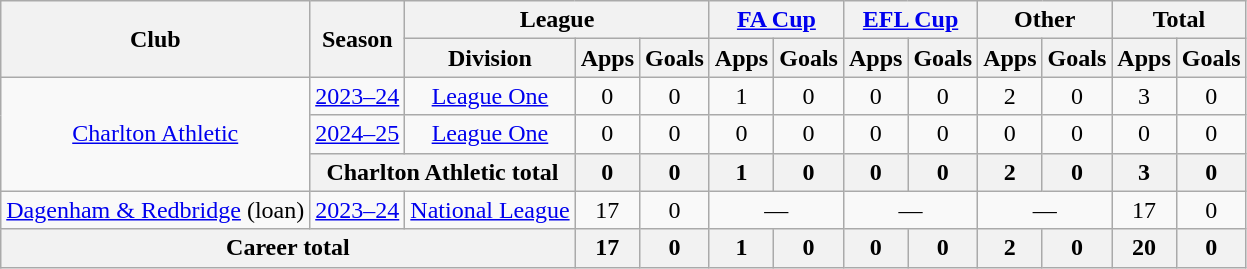<table class="wikitable" style="text-align:center;">
<tr>
<th rowspan="2">Club</th>
<th rowspan="2">Season</th>
<th colspan="3">League</th>
<th colspan="2"><a href='#'>FA Cup</a></th>
<th colspan="2"><a href='#'>EFL Cup</a></th>
<th colspan="2">Other</th>
<th colspan="2">Total</th>
</tr>
<tr>
<th>Division</th>
<th>Apps</th>
<th>Goals</th>
<th>Apps</th>
<th>Goals</th>
<th>Apps</th>
<th>Goals</th>
<th>Apps</th>
<th>Goals</th>
<th>Apps</th>
<th>Goals</th>
</tr>
<tr>
<td rowspan="3"><a href='#'>Charlton Athletic</a></td>
<td><a href='#'>2023–24</a></td>
<td><a href='#'>League One</a></td>
<td>0</td>
<td>0</td>
<td>1</td>
<td>0</td>
<td>0</td>
<td>0</td>
<td>2</td>
<td>0</td>
<td>3</td>
<td>0</td>
</tr>
<tr>
<td><a href='#'>2024–25</a></td>
<td><a href='#'>League One</a></td>
<td>0</td>
<td>0</td>
<td>0</td>
<td>0</td>
<td>0</td>
<td>0</td>
<td>0</td>
<td>0</td>
<td>0</td>
<td>0</td>
</tr>
<tr>
<th colspan="2">Charlton Athletic total</th>
<th>0</th>
<th>0</th>
<th>1</th>
<th>0</th>
<th>0</th>
<th>0</th>
<th>2</th>
<th>0</th>
<th>3</th>
<th>0</th>
</tr>
<tr>
<td><a href='#'>Dagenham & Redbridge</a> (loan)</td>
<td><a href='#'>2023–24</a></td>
<td><a href='#'>National League</a></td>
<td>17</td>
<td>0</td>
<td colspan="2">—</td>
<td colspan="2">—</td>
<td colspan="2">—</td>
<td>17</td>
<td>0</td>
</tr>
<tr>
<th colspan="3">Career total</th>
<th>17</th>
<th>0</th>
<th>1</th>
<th>0</th>
<th>0</th>
<th>0</th>
<th>2</th>
<th>0</th>
<th>20</th>
<th>0</th>
</tr>
</table>
